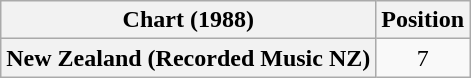<table class="wikitable plainrowheaders" style="text-align:center">
<tr>
<th scope="col">Chart (1988)</th>
<th scope="col">Position</th>
</tr>
<tr>
<th scope="row">New Zealand (Recorded Music NZ)</th>
<td>7</td>
</tr>
</table>
